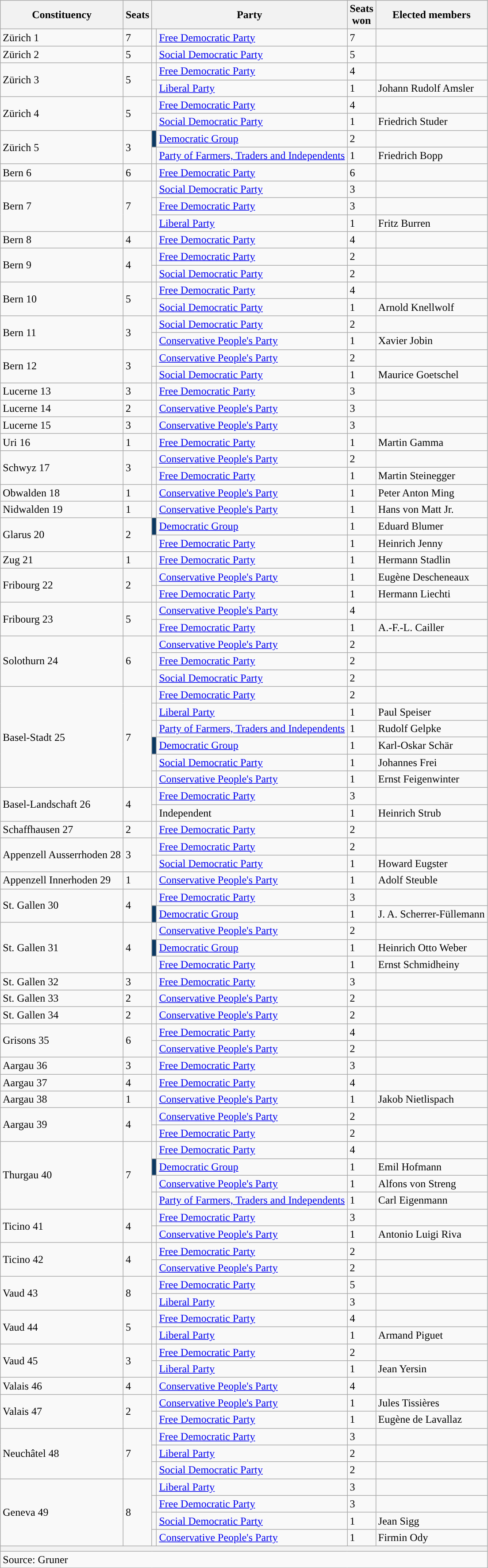<table class="wikitable">
<tr>
<th>Constituency</th>
<th>Seats</th>
<th colspan="2">Party</th>
<th>Seats<br>won</th>
<th>Elected members</th>
</tr>
<tr>
<td>Zürich 1</td>
<td>7</td>
<td style="color:inherit;background:"></td>
<td><a href='#'>Free Democratic Party</a></td>
<td>7</td>
<td></td>
</tr>
<tr>
<td>Zürich 2</td>
<td>5</td>
<td style="color:inherit;background:"></td>
<td><a href='#'>Social Democratic Party</a></td>
<td>5</td>
<td></td>
</tr>
<tr>
<td rowspan="2">Zürich 3</td>
<td rowspan="2">5</td>
<td style="color:inherit;background:"></td>
<td><a href='#'>Free Democratic Party</a></td>
<td>4</td>
<td></td>
</tr>
<tr>
<td style="color:inherit;background:"></td>
<td><a href='#'>Liberal Party</a></td>
<td>1</td>
<td>Johann Rudolf Amsler</td>
</tr>
<tr>
<td rowspan="2">Zürich 4</td>
<td rowspan="2">5</td>
<td style="color:inherit;background:"></td>
<td><a href='#'>Free Democratic Party</a></td>
<td>4</td>
<td></td>
</tr>
<tr>
<td style="color:inherit;background:"></td>
<td><a href='#'>Social Democratic Party</a></td>
<td>1</td>
<td>Friedrich Studer</td>
</tr>
<tr>
<td rowspan="2">Zürich 5</td>
<td rowspan="2">3</td>
<td style="color:inherit;background:#0B3861"></td>
<td><a href='#'>Democratic Group</a></td>
<td>2</td>
<td></td>
</tr>
<tr>
<td style="color:inherit;background:"></td>
<td><a href='#'>Party of Farmers, Traders and Independents</a></td>
<td>1</td>
<td>Friedrich Bopp</td>
</tr>
<tr>
<td>Bern 6</td>
<td>6</td>
<td style="color:inherit;background:"></td>
<td><a href='#'>Free Democratic Party</a></td>
<td>6</td>
<td></td>
</tr>
<tr>
<td rowspan="3">Bern 7</td>
<td rowspan="3">7</td>
<td style="color:inherit;background:"></td>
<td><a href='#'>Social Democratic Party</a></td>
<td>3</td>
<td></td>
</tr>
<tr>
<td style="color:inherit;background:"></td>
<td><a href='#'>Free Democratic Party</a></td>
<td>3</td>
<td></td>
</tr>
<tr>
<td style="color:inherit;background:"></td>
<td><a href='#'>Liberal Party</a></td>
<td>1</td>
<td>Fritz Burren</td>
</tr>
<tr>
<td>Bern 8</td>
<td>4</td>
<td style="color:inherit;background:"></td>
<td><a href='#'>Free Democratic Party</a></td>
<td>4</td>
<td></td>
</tr>
<tr>
<td rowspan="2">Bern 9</td>
<td rowspan="2">4</td>
<td style="color:inherit;background:"></td>
<td><a href='#'>Free Democratic Party</a></td>
<td>2</td>
<td></td>
</tr>
<tr>
<td style="color:inherit;background:"></td>
<td><a href='#'>Social Democratic Party</a></td>
<td>2</td>
<td></td>
</tr>
<tr>
<td rowspan="2">Bern 10</td>
<td rowspan="2">5</td>
<td style="color:inherit;background:"></td>
<td><a href='#'>Free Democratic Party</a></td>
<td>4</td>
<td></td>
</tr>
<tr>
<td style="color:inherit;background:"></td>
<td><a href='#'>Social Democratic Party</a></td>
<td>1</td>
<td>Arnold Knellwolf</td>
</tr>
<tr>
<td rowspan="2">Bern 11</td>
<td rowspan="2">3</td>
<td style="color:inherit;background:"></td>
<td><a href='#'>Social Democratic Party</a></td>
<td>2</td>
<td></td>
</tr>
<tr>
<td style="color:inherit;background:"></td>
<td><a href='#'>Conservative People's Party</a></td>
<td>1</td>
<td>Xavier Jobin</td>
</tr>
<tr>
<td rowspan="2">Bern 12</td>
<td rowspan="2">3</td>
<td style="color:inherit;background:"></td>
<td><a href='#'>Conservative People's Party</a></td>
<td>2</td>
<td></td>
</tr>
<tr>
<td style="color:inherit;background:"></td>
<td><a href='#'>Social Democratic Party</a></td>
<td>1</td>
<td>Maurice Goetschel</td>
</tr>
<tr>
<td>Lucerne 13</td>
<td>3</td>
<td style="color:inherit;background:"></td>
<td><a href='#'>Free Democratic Party</a></td>
<td>3</td>
<td></td>
</tr>
<tr>
<td>Lucerne 14</td>
<td>2</td>
<td style="color:inherit;background:"></td>
<td><a href='#'>Conservative People's Party</a></td>
<td>3</td>
<td></td>
</tr>
<tr>
<td>Lucerne 15</td>
<td>3</td>
<td style="color:inherit;background:"></td>
<td><a href='#'>Conservative People's Party</a></td>
<td>3</td>
<td></td>
</tr>
<tr>
<td>Uri 16</td>
<td>1</td>
<td style="color:inherit;background:"></td>
<td><a href='#'>Free Democratic Party</a></td>
<td>1</td>
<td>Martin Gamma</td>
</tr>
<tr>
<td rowspan="2">Schwyz 17</td>
<td rowspan="2">3</td>
<td style="color:inherit;background:"></td>
<td><a href='#'>Conservative People's Party</a></td>
<td>2</td>
<td></td>
</tr>
<tr>
<td style="color:inherit;background:"></td>
<td><a href='#'>Free Democratic Party</a></td>
<td>1</td>
<td>Martin Steinegger</td>
</tr>
<tr>
<td>Obwalden 18</td>
<td>1</td>
<td style="color:inherit;background:"></td>
<td><a href='#'>Conservative People's Party</a></td>
<td>1</td>
<td>Peter Anton Ming</td>
</tr>
<tr>
<td>Nidwalden 19</td>
<td>1</td>
<td style="color:inherit;background:"></td>
<td><a href='#'>Conservative People's Party</a></td>
<td>1</td>
<td>Hans von Matt Jr.</td>
</tr>
<tr>
<td rowspan="2">Glarus 20</td>
<td rowspan="2">2</td>
<td style="color:inherit;background:#0B3861"></td>
<td><a href='#'>Democratic Group</a></td>
<td>1</td>
<td>Eduard Blumer</td>
</tr>
<tr>
<td style="color:inherit;background:"></td>
<td><a href='#'>Free Democratic Party</a></td>
<td>1</td>
<td>Heinrich Jenny</td>
</tr>
<tr>
<td>Zug 21</td>
<td>1</td>
<td style="color:inherit;background:"></td>
<td><a href='#'>Free Democratic Party</a></td>
<td>1</td>
<td>Hermann Stadlin</td>
</tr>
<tr>
<td rowspan="2">Fribourg 22</td>
<td rowspan="2">2</td>
<td style="color:inherit;background:"></td>
<td><a href='#'>Conservative People's Party</a></td>
<td>1</td>
<td>Eugène Descheneaux</td>
</tr>
<tr>
<td style="color:inherit;background:"></td>
<td><a href='#'>Free Democratic Party</a></td>
<td>1</td>
<td>Hermann Liechti</td>
</tr>
<tr>
<td rowspan="2">Fribourg 23</td>
<td rowspan="2">5</td>
<td style="color:inherit;background:"></td>
<td><a href='#'>Conservative People's Party</a></td>
<td>4</td>
<td></td>
</tr>
<tr>
<td style="color:inherit;background:"></td>
<td><a href='#'>Free Democratic Party</a></td>
<td>1</td>
<td>A.-F.-L. Cailler</td>
</tr>
<tr>
<td rowspan="3">Solothurn 24</td>
<td rowspan="3">6</td>
<td style="color:inherit;background:"></td>
<td><a href='#'>Conservative People's Party</a></td>
<td>2</td>
<td></td>
</tr>
<tr>
<td style="color:inherit;background:"></td>
<td><a href='#'>Free Democratic Party</a></td>
<td>2</td>
<td></td>
</tr>
<tr>
<td style="color:inherit;background:"></td>
<td><a href='#'>Social Democratic Party</a></td>
<td>2</td>
<td></td>
</tr>
<tr>
<td rowspan="6">Basel-Stadt 25</td>
<td rowspan="6">7</td>
<td style="color:inherit;background:"></td>
<td><a href='#'>Free Democratic Party</a></td>
<td>2</td>
<td></td>
</tr>
<tr>
<td style="color:inherit;background:"></td>
<td><a href='#'>Liberal Party</a></td>
<td>1</td>
<td>Paul Speiser</td>
</tr>
<tr>
<td style="color:inherit;background:"></td>
<td><a href='#'>Party of Farmers, Traders and Independents</a></td>
<td>1</td>
<td>Rudolf Gelpke</td>
</tr>
<tr>
<td style="color:inherit;background:#0B3861"></td>
<td><a href='#'>Democratic Group</a></td>
<td>1</td>
<td>Karl-Oskar Schär</td>
</tr>
<tr>
<td style="color:inherit;background:"></td>
<td><a href='#'>Social Democratic Party</a></td>
<td>1</td>
<td>Johannes Frei</td>
</tr>
<tr>
<td style="color:inherit;background:"></td>
<td><a href='#'>Conservative People's Party</a></td>
<td>1</td>
<td>Ernst Feigenwinter</td>
</tr>
<tr>
<td rowspan="2">Basel-Landschaft 26</td>
<td rowspan="2">4</td>
<td style="color:inherit;background:"></td>
<td><a href='#'>Free Democratic Party</a></td>
<td>3</td>
<td></td>
</tr>
<tr>
<td style="color:inherit;background:"></td>
<td>Independent</td>
<td>1</td>
<td>Heinrich Strub</td>
</tr>
<tr>
<td>Schaffhausen 27</td>
<td>2</td>
<td style="color:inherit;background:"></td>
<td><a href='#'>Free Democratic Party</a></td>
<td>2</td>
<td></td>
</tr>
<tr>
<td rowspan="2">Appenzell Ausserrhoden 28</td>
<td rowspan="2">3</td>
<td style="color:inherit;background:"></td>
<td><a href='#'>Free Democratic Party</a></td>
<td>2</td>
<td></td>
</tr>
<tr>
<td style="color:inherit;background:"></td>
<td><a href='#'>Social Democratic Party</a></td>
<td>1</td>
<td>Howard Eugster</td>
</tr>
<tr>
<td>Appenzell Innerhoden 29</td>
<td>1</td>
<td style="color:inherit;background:"></td>
<td><a href='#'>Conservative People's Party</a></td>
<td>1</td>
<td>Adolf Steuble</td>
</tr>
<tr>
<td rowspan="2">St. Gallen 30</td>
<td rowspan="2">4</td>
<td style="color:inherit;background:"></td>
<td><a href='#'>Free Democratic Party</a></td>
<td>3</td>
<td></td>
</tr>
<tr>
<td style="color:inherit;background:#0B3861"></td>
<td><a href='#'>Democratic Group</a></td>
<td>1</td>
<td>J. A. Scherrer-Füllemann</td>
</tr>
<tr>
<td rowspan="3">St. Gallen 31</td>
<td rowspan="3">4</td>
<td style="color:inherit;background:"></td>
<td><a href='#'>Conservative People's Party</a></td>
<td>2</td>
<td></td>
</tr>
<tr>
<td style="color:inherit;background:#0B3861"></td>
<td><a href='#'>Democratic Group</a></td>
<td>1</td>
<td>Heinrich Otto Weber</td>
</tr>
<tr>
<td style="color:inherit;background:"></td>
<td><a href='#'>Free Democratic Party</a></td>
<td>1</td>
<td>Ernst Schmidheiny</td>
</tr>
<tr>
<td>St. Gallen 32</td>
<td>3</td>
<td style="color:inherit;background:"></td>
<td><a href='#'>Free Democratic Party</a></td>
<td>3</td>
<td></td>
</tr>
<tr>
<td>St. Gallen 33</td>
<td>2</td>
<td style="color:inherit;background:"></td>
<td><a href='#'>Conservative People's Party</a></td>
<td>2</td>
<td></td>
</tr>
<tr>
<td>St. Gallen 34</td>
<td>2</td>
<td style="color:inherit;background:"></td>
<td><a href='#'>Conservative People's Party</a></td>
<td>2</td>
<td></td>
</tr>
<tr>
<td rowspan="2">Grisons 35</td>
<td rowspan="2">6</td>
<td style="color:inherit;background:"></td>
<td><a href='#'>Free Democratic Party</a></td>
<td>4</td>
<td></td>
</tr>
<tr>
<td style="color:inherit;background:"></td>
<td><a href='#'>Conservative People's Party</a></td>
<td>2</td>
<td></td>
</tr>
<tr>
<td>Aargau 36</td>
<td>3</td>
<td style="color:inherit;background:"></td>
<td><a href='#'>Free Democratic Party</a></td>
<td>3</td>
<td></td>
</tr>
<tr>
<td>Aargau 37</td>
<td>4</td>
<td style="color:inherit;background:"></td>
<td><a href='#'>Free Democratic Party</a></td>
<td>4</td>
<td></td>
</tr>
<tr>
<td>Aargau 38</td>
<td>1</td>
<td style="color:inherit;background:"></td>
<td><a href='#'>Conservative People's Party</a></td>
<td>1</td>
<td>Jakob Nietlispach</td>
</tr>
<tr>
<td rowspan="2">Aargau 39</td>
<td rowspan="2">4</td>
<td style="color:inherit;background:"></td>
<td><a href='#'>Conservative People's Party</a></td>
<td>2</td>
<td></td>
</tr>
<tr>
<td style="color:inherit;background:"></td>
<td><a href='#'>Free Democratic Party</a></td>
<td>2</td>
<td></td>
</tr>
<tr>
<td rowspan="4">Thurgau 40</td>
<td rowspan="4">7</td>
<td style="color:inherit;background:"></td>
<td><a href='#'>Free Democratic Party</a></td>
<td>4</td>
<td></td>
</tr>
<tr>
<td style="color:inherit;background:#0B3861"></td>
<td><a href='#'>Democratic Group</a></td>
<td>1</td>
<td>Emil Hofmann</td>
</tr>
<tr>
<td style="color:inherit;background:"></td>
<td><a href='#'>Conservative People's Party</a></td>
<td>1</td>
<td>Alfons von Streng</td>
</tr>
<tr>
<td style="color:inherit;background:"></td>
<td><a href='#'>Party of Farmers, Traders and Independents</a></td>
<td>1</td>
<td>Carl Eigenmann</td>
</tr>
<tr>
<td rowspan="2">Ticino 41</td>
<td rowspan="2">4</td>
<td style="color:inherit;background:"></td>
<td><a href='#'>Free Democratic Party</a></td>
<td>3</td>
<td></td>
</tr>
<tr>
<td style="color:inherit;background:"></td>
<td><a href='#'>Conservative People's Party</a></td>
<td>1</td>
<td>Antonio Luigi Riva</td>
</tr>
<tr>
<td rowspan="2">Ticino 42</td>
<td rowspan="2">4</td>
<td style="color:inherit;background:"></td>
<td><a href='#'>Free Democratic Party</a></td>
<td>2</td>
<td></td>
</tr>
<tr>
<td style="color:inherit;background:"></td>
<td><a href='#'>Conservative People's Party</a></td>
<td>2</td>
<td></td>
</tr>
<tr>
<td rowspan="2">Vaud 43</td>
<td rowspan="2">8</td>
<td style="color:inherit;background:"></td>
<td><a href='#'>Free Democratic Party</a></td>
<td>5</td>
<td></td>
</tr>
<tr>
<td style="color:inherit;background:"></td>
<td><a href='#'>Liberal Party</a></td>
<td>3</td>
<td></td>
</tr>
<tr>
<td rowspan="2">Vaud 44</td>
<td rowspan="2">5</td>
<td style="color:inherit;background:"></td>
<td><a href='#'>Free Democratic Party</a></td>
<td>4</td>
<td></td>
</tr>
<tr>
<td style="color:inherit;background:"></td>
<td><a href='#'>Liberal Party</a></td>
<td>1</td>
<td>Armand Piguet</td>
</tr>
<tr>
<td rowspan="2">Vaud 45</td>
<td rowspan="2">3</td>
<td style="color:inherit;background:"></td>
<td><a href='#'>Free Democratic Party</a></td>
<td>2</td>
<td></td>
</tr>
<tr>
<td style="color:inherit;background:"></td>
<td><a href='#'>Liberal Party</a></td>
<td>1</td>
<td>Jean Yersin</td>
</tr>
<tr>
<td>Valais 46</td>
<td>4</td>
<td style="color:inherit;background:"></td>
<td><a href='#'>Conservative People's Party</a></td>
<td>4</td>
<td></td>
</tr>
<tr>
<td rowspan="2">Valais 47</td>
<td rowspan="2">2</td>
<td style="color:inherit;background:"></td>
<td><a href='#'>Conservative People's Party</a></td>
<td>1</td>
<td>Jules Tissières</td>
</tr>
<tr>
<td style="color:inherit;background:"></td>
<td><a href='#'>Free Democratic Party</a></td>
<td>1</td>
<td>Eugène de Lavallaz</td>
</tr>
<tr>
<td rowspan="3">Neuchâtel 48</td>
<td rowspan="3">7</td>
<td style="color:inherit;background:"></td>
<td><a href='#'>Free Democratic Party</a></td>
<td>3</td>
<td></td>
</tr>
<tr>
<td style="color:inherit;background:"></td>
<td><a href='#'>Liberal Party</a></td>
<td>2</td>
<td></td>
</tr>
<tr>
<td style="color:inherit;background:"></td>
<td><a href='#'>Social Democratic Party</a></td>
<td>2</td>
<td></td>
</tr>
<tr>
<td rowspan="4">Geneva 49</td>
<td rowspan="4">8</td>
<td style="color:inherit;background:"></td>
<td><a href='#'>Liberal Party</a></td>
<td>3</td>
<td></td>
</tr>
<tr>
<td style="color:inherit;background:"></td>
<td><a href='#'>Free Democratic Party</a></td>
<td>3</td>
<td></td>
</tr>
<tr>
<td style="color:inherit;background:"></td>
<td><a href='#'>Social Democratic Party</a></td>
<td>1</td>
<td>Jean Sigg</td>
</tr>
<tr>
<td style="color:inherit;background:"></td>
<td><a href='#'>Conservative People's Party</a></td>
<td>1</td>
<td>Firmin Ody</td>
</tr>
<tr>
<th colspan="6"></th>
</tr>
<tr>
<td colspan="6">Source: Gruner</td>
</tr>
</table>
